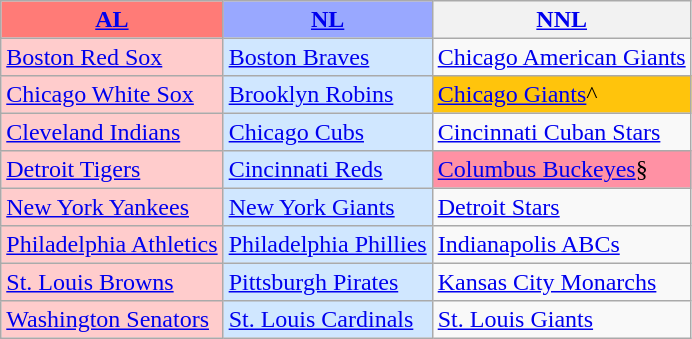<table class="wikitable" style="font-size:100%;line-height:1.1;">
<tr>
<th style="background-color: #FF7B77;"><a href='#'>AL</a></th>
<th style="background-color: #99A8FF;"><a href='#'>NL</a></th>
<th><a href='#'>NNL</a></th>
</tr>
<tr>
<td style="background-color: #FFCCCC;"><a href='#'>Boston Red Sox</a></td>
<td style="background-color: #D0E7FF;"><a href='#'>Boston Braves</a></td>
<td><a href='#'>Chicago American Giants</a></td>
</tr>
<tr>
<td style="background-color: #FFCCCC;"><a href='#'>Chicago White Sox</a></td>
<td style="background-color: #D0E7FF;"><a href='#'>Brooklyn Robins</a></td>
<td style="background-color: #FFC40C;"><a href='#'>Chicago Giants</a>^</td>
</tr>
<tr>
<td style="background-color: #FFCCCC;"><a href='#'>Cleveland Indians</a></td>
<td style="background-color: #D0E7FF;"><a href='#'>Chicago Cubs</a></td>
<td><a href='#'>Cincinnati Cuban Stars</a></td>
</tr>
<tr>
<td style="background-color: #FFCCCC;"><a href='#'>Detroit Tigers</a></td>
<td style="background-color: #D0E7FF;"><a href='#'>Cincinnati Reds</a></td>
<td style="background-color: #FF91A4;"><a href='#'>Columbus Buckeyes</a>§</td>
</tr>
<tr>
<td style="background-color: #FFCCCC;"><a href='#'>New York Yankees</a></td>
<td style="background-color: #D0E7FF;"><a href='#'>New York Giants</a></td>
<td><a href='#'>Detroit Stars</a></td>
</tr>
<tr>
<td style="background-color: #FFCCCC;"><a href='#'>Philadelphia Athletics</a></td>
<td style="background-color: #D0E7FF;"><a href='#'>Philadelphia Phillies</a></td>
<td><a href='#'>Indianapolis ABCs</a></td>
</tr>
<tr>
<td style="background-color: #FFCCCC;"><a href='#'>St. Louis Browns</a></td>
<td style="background-color: #D0E7FF;"><a href='#'>Pittsburgh Pirates</a></td>
<td><a href='#'>Kansas City Monarchs</a></td>
</tr>
<tr>
<td style="background-color: #FFCCCC;"><a href='#'>Washington Senators</a></td>
<td style="background-color: #D0E7FF;"><a href='#'>St. Louis Cardinals</a></td>
<td><a href='#'>St. Louis Giants</a></td>
</tr>
</table>
